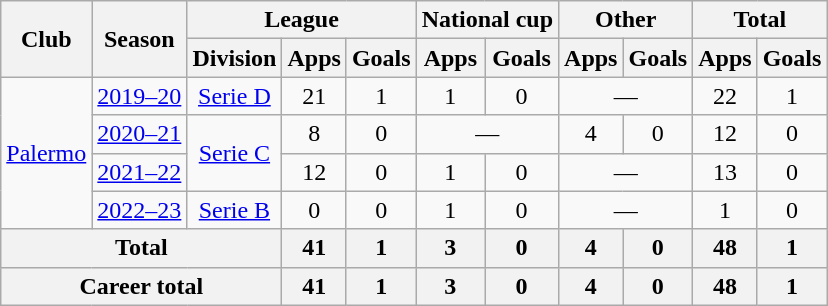<table class="wikitable" style="text-align: center;">
<tr>
<th rowspan="2">Club</th>
<th rowspan="2">Season</th>
<th colspan="3">League</th>
<th colspan="2">National cup</th>
<th colspan="2">Other</th>
<th colspan="2">Total</th>
</tr>
<tr>
<th>Division</th>
<th>Apps</th>
<th>Goals</th>
<th>Apps</th>
<th>Goals</th>
<th>Apps</th>
<th>Goals</th>
<th>Apps</th>
<th>Goals</th>
</tr>
<tr>
<td rowspan="4"><a href='#'>Palermo</a></td>
<td><a href='#'>2019–20</a></td>
<td><a href='#'>Serie D</a></td>
<td>21</td>
<td>1</td>
<td>1</td>
<td>0</td>
<td colspan="2">—</td>
<td>22</td>
<td>1</td>
</tr>
<tr>
<td><a href='#'>2020–21</a></td>
<td rowspan="2"><a href='#'>Serie C</a></td>
<td>8</td>
<td>0</td>
<td colspan="2">—</td>
<td>4</td>
<td>0</td>
<td>12</td>
<td>0</td>
</tr>
<tr>
<td><a href='#'>2021–22</a></td>
<td>12</td>
<td>0</td>
<td>1</td>
<td>0</td>
<td colspan="2">—</td>
<td>13</td>
<td>0</td>
</tr>
<tr>
<td><a href='#'>2022–23</a></td>
<td><a href='#'>Serie B</a></td>
<td>0</td>
<td>0</td>
<td>1</td>
<td>0</td>
<td colspan="2">—</td>
<td>1</td>
<td>0</td>
</tr>
<tr>
<th colspan="3">Total</th>
<th>41</th>
<th>1</th>
<th>3</th>
<th>0</th>
<th>4</th>
<th>0</th>
<th>48</th>
<th>1</th>
</tr>
<tr>
<th colspan="3">Career total</th>
<th>41</th>
<th>1</th>
<th>3</th>
<th>0</th>
<th>4</th>
<th>0</th>
<th>48</th>
<th>1</th>
</tr>
</table>
